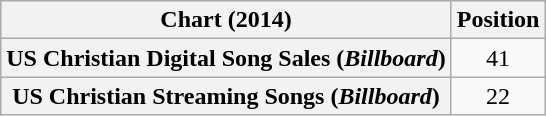<table class="wikitable sortable plainrowheaders" style="text-align:center">
<tr>
<th scope="col">Chart (2014)</th>
<th scope="col">Position</th>
</tr>
<tr>
<th scope="row">US Christian Digital Song Sales (<em>Billboard</em>)</th>
<td>41</td>
</tr>
<tr>
<th scope="row">US Christian Streaming Songs (<em>Billboard</em>)</th>
<td>22</td>
</tr>
</table>
